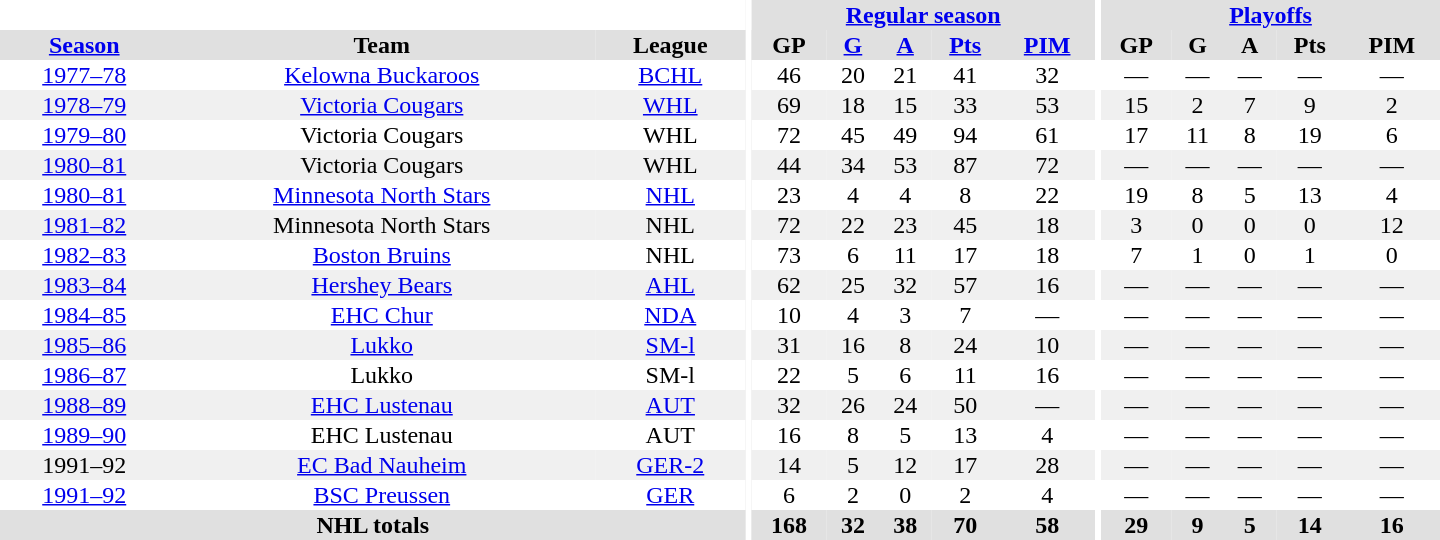<table border="0" cellpadding="1" cellspacing="0" style="text-align:center; width:60em">
<tr bgcolor="#e0e0e0">
<th colspan="3" bgcolor="#ffffff"></th>
<th rowspan="100" bgcolor="#ffffff"></th>
<th colspan="5"><a href='#'>Regular season</a></th>
<th rowspan="100" bgcolor="#ffffff"></th>
<th colspan="5"><a href='#'>Playoffs</a></th>
</tr>
<tr bgcolor="#e0e0e0">
<th><a href='#'>Season</a></th>
<th>Team</th>
<th>League</th>
<th>GP</th>
<th><a href='#'>G</a></th>
<th><a href='#'>A</a></th>
<th><a href='#'>Pts</a></th>
<th><a href='#'>PIM</a></th>
<th>GP</th>
<th>G</th>
<th>A</th>
<th>Pts</th>
<th>PIM</th>
</tr>
<tr>
<td><a href='#'>1977–78</a></td>
<td><a href='#'>Kelowna Buckaroos</a></td>
<td><a href='#'>BCHL</a></td>
<td>46</td>
<td>20</td>
<td>21</td>
<td>41</td>
<td>32</td>
<td>—</td>
<td>—</td>
<td>—</td>
<td>—</td>
<td>—</td>
</tr>
<tr bgcolor="#f0f0f0">
<td><a href='#'>1978–79</a></td>
<td><a href='#'>Victoria Cougars</a></td>
<td><a href='#'>WHL</a></td>
<td>69</td>
<td>18</td>
<td>15</td>
<td>33</td>
<td>53</td>
<td>15</td>
<td>2</td>
<td>7</td>
<td>9</td>
<td>2</td>
</tr>
<tr>
<td><a href='#'>1979–80</a></td>
<td>Victoria Cougars</td>
<td>WHL</td>
<td>72</td>
<td>45</td>
<td>49</td>
<td>94</td>
<td>61</td>
<td>17</td>
<td>11</td>
<td>8</td>
<td>19</td>
<td>6</td>
</tr>
<tr bgcolor="#f0f0f0">
<td><a href='#'>1980–81</a></td>
<td>Victoria Cougars</td>
<td>WHL</td>
<td>44</td>
<td>34</td>
<td>53</td>
<td>87</td>
<td>72</td>
<td>—</td>
<td>—</td>
<td>—</td>
<td>—</td>
<td>—</td>
</tr>
<tr>
<td><a href='#'>1980–81</a></td>
<td><a href='#'>Minnesota North Stars</a></td>
<td><a href='#'>NHL</a></td>
<td>23</td>
<td>4</td>
<td>4</td>
<td>8</td>
<td>22</td>
<td>19</td>
<td>8</td>
<td>5</td>
<td>13</td>
<td>4</td>
</tr>
<tr bgcolor="#f0f0f0">
<td><a href='#'>1981–82</a></td>
<td>Minnesota North Stars</td>
<td>NHL</td>
<td>72</td>
<td>22</td>
<td>23</td>
<td>45</td>
<td>18</td>
<td>3</td>
<td>0</td>
<td>0</td>
<td>0</td>
<td>12</td>
</tr>
<tr>
<td><a href='#'>1982–83</a></td>
<td><a href='#'>Boston Bruins</a></td>
<td>NHL</td>
<td>73</td>
<td>6</td>
<td>11</td>
<td>17</td>
<td>18</td>
<td>7</td>
<td>1</td>
<td>0</td>
<td>1</td>
<td>0</td>
</tr>
<tr bgcolor="#f0f0f0">
<td><a href='#'>1983–84</a></td>
<td><a href='#'>Hershey Bears</a></td>
<td><a href='#'>AHL</a></td>
<td>62</td>
<td>25</td>
<td>32</td>
<td>57</td>
<td>16</td>
<td>—</td>
<td>—</td>
<td>—</td>
<td>—</td>
<td>—</td>
</tr>
<tr>
<td><a href='#'>1984–85</a></td>
<td><a href='#'>EHC Chur</a></td>
<td><a href='#'>NDA</a></td>
<td>10</td>
<td>4</td>
<td>3</td>
<td>7</td>
<td>—</td>
<td>—</td>
<td>—</td>
<td>—</td>
<td>—</td>
<td>—</td>
</tr>
<tr bgcolor="#f0f0f0">
<td><a href='#'>1985–86</a></td>
<td><a href='#'>Lukko</a></td>
<td><a href='#'>SM-l</a></td>
<td>31</td>
<td>16</td>
<td>8</td>
<td>24</td>
<td>10</td>
<td>—</td>
<td>—</td>
<td>—</td>
<td>—</td>
<td>—</td>
</tr>
<tr>
<td><a href='#'>1986–87</a></td>
<td>Lukko</td>
<td>SM-l</td>
<td>22</td>
<td>5</td>
<td>6</td>
<td>11</td>
<td>16</td>
<td>—</td>
<td>—</td>
<td>—</td>
<td>—</td>
<td>—</td>
</tr>
<tr bgcolor="#f0f0f0">
<td><a href='#'>1988–89</a></td>
<td><a href='#'>EHC Lustenau</a></td>
<td><a href='#'>AUT</a></td>
<td>32</td>
<td>26</td>
<td>24</td>
<td>50</td>
<td>—</td>
<td>—</td>
<td>—</td>
<td>—</td>
<td>—</td>
<td>—</td>
</tr>
<tr>
<td><a href='#'>1989–90</a></td>
<td>EHC Lustenau</td>
<td>AUT</td>
<td>16</td>
<td>8</td>
<td>5</td>
<td>13</td>
<td>4</td>
<td>—</td>
<td>—</td>
<td>—</td>
<td>—</td>
<td>—</td>
</tr>
<tr bgcolor="#f0f0f0">
<td>1991–92</td>
<td><a href='#'>EC Bad Nauheim</a></td>
<td><a href='#'>GER-2</a></td>
<td>14</td>
<td>5</td>
<td>12</td>
<td>17</td>
<td>28</td>
<td>—</td>
<td>—</td>
<td>—</td>
<td>—</td>
<td>—</td>
</tr>
<tr>
<td><a href='#'>1991–92</a></td>
<td><a href='#'>BSC Preussen</a></td>
<td><a href='#'>GER</a></td>
<td>6</td>
<td>2</td>
<td>0</td>
<td>2</td>
<td>4</td>
<td>—</td>
<td>—</td>
<td>—</td>
<td>—</td>
<td>—</td>
</tr>
<tr bgcolor="#e0e0e0">
<th colspan="3">NHL totals</th>
<th>168</th>
<th>32</th>
<th>38</th>
<th>70</th>
<th>58</th>
<th>29</th>
<th>9</th>
<th>5</th>
<th>14</th>
<th>16</th>
</tr>
</table>
